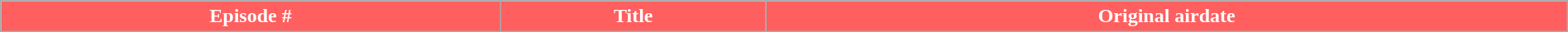<table class="wikitable plainrowheaders" style="width: 100%; margin: auto;">
<tr>
<th style="background-color: #FF5F5F; color: white;">Episode #</th>
<th style="background-color: #FF5F5F; color: white;">Title</th>
<th style="background-color: #FF5F5F; color: white;">Original airdate<br>







</th>
</tr>
</table>
